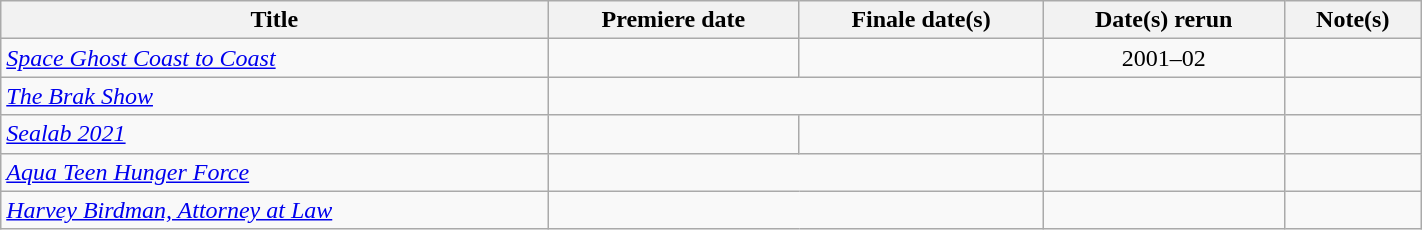<table class="wikitable plainrowheaders sortable" style="width:75%;text-align:center;">
<tr>
<th>Title</th>
<th>Premiere date</th>
<th>Finale date(s)</th>
<th>Date(s) rerun</th>
<th class="unsortable">Note(s)</th>
</tr>
<tr>
<td scope="row" style="text-align:left;"><em><a href='#'>Space Ghost Coast to Coast</a></em></td>
<td></td>
<td></td>
<td>2001–02</td>
<td></td>
</tr>
<tr>
<td scope="row" style="text-align:left;"><em><a href='#'>The Brak Show</a></em></td>
<td colspan="2"></td>
<td></td>
<td></td>
</tr>
<tr>
<td scope="row" style="text-align:left;"><em><a href='#'>Sealab 2021</a></em></td>
<td></td>
<td></td>
<td></td>
<td></td>
</tr>
<tr>
<td scope="row" style="text-align:left;"><em><a href='#'>Aqua Teen Hunger Force</a></em></td>
<td colspan="2"></td>
<td></td>
<td></td>
</tr>
<tr>
<td scope="row" style="text-align:left;"><em><a href='#'>Harvey Birdman, Attorney at Law</a></em></td>
<td colspan="2"></td>
<td></td>
<td></td>
</tr>
</table>
